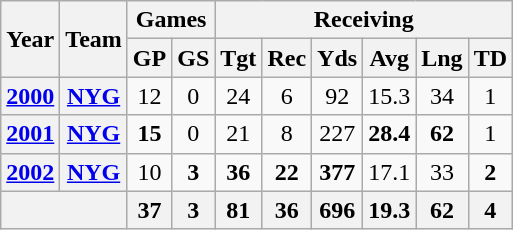<table class="wikitable" style="text-align:center">
<tr>
<th rowspan="2">Year</th>
<th rowspan="2">Team</th>
<th colspan="2">Games</th>
<th colspan="6">Receiving</th>
</tr>
<tr>
<th>GP</th>
<th>GS</th>
<th>Tgt</th>
<th>Rec</th>
<th>Yds</th>
<th>Avg</th>
<th>Lng</th>
<th>TD</th>
</tr>
<tr>
<th><a href='#'>2000</a></th>
<th><a href='#'>NYG</a></th>
<td>12</td>
<td>0</td>
<td>24</td>
<td>6</td>
<td>92</td>
<td>15.3</td>
<td>34</td>
<td>1</td>
</tr>
<tr>
<th><a href='#'>2001</a></th>
<th><a href='#'>NYG</a></th>
<td><strong>15</strong></td>
<td>0</td>
<td>21</td>
<td>8</td>
<td>227</td>
<td><strong>28.4</strong></td>
<td><strong>62</strong></td>
<td>1</td>
</tr>
<tr>
<th><a href='#'>2002</a></th>
<th><a href='#'>NYG</a></th>
<td>10</td>
<td><strong>3</strong></td>
<td><strong>36</strong></td>
<td><strong>22</strong></td>
<td><strong>377</strong></td>
<td>17.1</td>
<td>33</td>
<td><strong>2</strong></td>
</tr>
<tr>
<th colspan="2"></th>
<th>37</th>
<th>3</th>
<th>81</th>
<th>36</th>
<th>696</th>
<th>19.3</th>
<th>62</th>
<th>4</th>
</tr>
</table>
